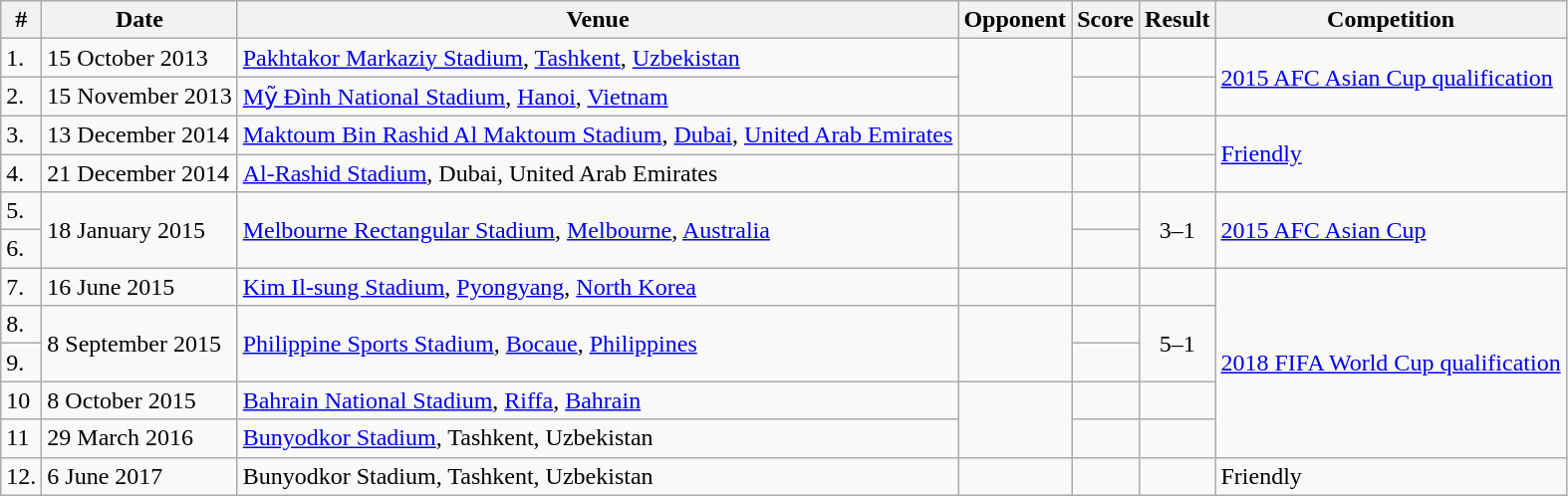<table class="wikitable">
<tr>
<th>#</th>
<th>Date</th>
<th>Venue</th>
<th>Opponent</th>
<th>Score</th>
<th>Result</th>
<th>Competition</th>
</tr>
<tr>
<td>1.</td>
<td>15 October 2013</td>
<td><a href='#'>Pakhtakor Markaziy Stadium</a>, <a href='#'>Tashkent</a>, <a href='#'>Uzbekistan</a></td>
<td rowspan=2></td>
<td></td>
<td></td>
<td rowspan=2><a href='#'>2015 AFC Asian Cup qualification</a></td>
</tr>
<tr>
<td>2.</td>
<td>15 November 2013</td>
<td><a href='#'>Mỹ Đình National Stadium</a>, <a href='#'>Hanoi</a>, <a href='#'>Vietnam</a></td>
<td></td>
<td></td>
</tr>
<tr>
<td>3.</td>
<td>13 December 2014</td>
<td><a href='#'>Maktoum Bin Rashid Al Maktoum Stadium</a>, <a href='#'>Dubai</a>, <a href='#'>United Arab Emirates</a></td>
<td></td>
<td></td>
<td></td>
<td rowspan=2><a href='#'>Friendly</a></td>
</tr>
<tr>
<td>4.</td>
<td>21 December 2014</td>
<td><a href='#'>Al-Rashid Stadium</a>, Dubai, United Arab Emirates</td>
<td></td>
<td></td>
<td></td>
</tr>
<tr>
<td>5.</td>
<td rowspan=2>18 January 2015</td>
<td rowspan=2><a href='#'>Melbourne Rectangular Stadium</a>, <a href='#'>Melbourne</a>, <a href='#'>Australia</a></td>
<td rowspan=2></td>
<td></td>
<td rowspan=2 style="text-align:center;">3–1</td>
<td rowspan=2><a href='#'>2015 AFC Asian Cup</a></td>
</tr>
<tr>
<td>6.</td>
<td></td>
</tr>
<tr>
<td>7.</td>
<td>16 June 2015</td>
<td><a href='#'>Kim Il-sung Stadium</a>, <a href='#'>Pyongyang</a>, <a href='#'>North Korea</a></td>
<td></td>
<td></td>
<td></td>
<td rowspan=5><a href='#'>2018 FIFA World Cup qualification</a></td>
</tr>
<tr>
<td>8.</td>
<td rowspan=2>8 September 2015</td>
<td rowspan=2><a href='#'>Philippine Sports Stadium</a>, <a href='#'>Bocaue</a>, <a href='#'>Philippines</a></td>
<td rowspan=2></td>
<td></td>
<td rowspan=2 style="text-align:center;">5–1</td>
</tr>
<tr>
<td>9.</td>
<td></td>
</tr>
<tr>
<td>10</td>
<td>8 October 2015</td>
<td><a href='#'>Bahrain National Stadium</a>, <a href='#'>Riffa</a>, <a href='#'>Bahrain</a></td>
<td rowspan=2></td>
<td></td>
<td></td>
</tr>
<tr>
<td>11</td>
<td>29 March 2016</td>
<td><a href='#'>Bunyodkor Stadium</a>, Tashkent, Uzbekistan</td>
<td></td>
<td></td>
</tr>
<tr>
<td>12.</td>
<td>6 June 2017</td>
<td>Bunyodkor Stadium, Tashkent, Uzbekistan</td>
<td></td>
<td></td>
<td></td>
<td rowspan=2>Friendly</td>
</tr>
</table>
